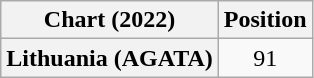<table class="wikitable plainrowheaders" style="text-align:center">
<tr>
<th>Chart (2022)</th>
<th>Position</th>
</tr>
<tr>
<th scope="row">Lithuania (AGATA)</th>
<td>91</td>
</tr>
</table>
